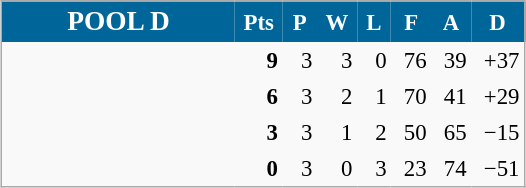<table align=center cellpadding="3" cellspacing="0" style="background: #f9f9f9; border: 1px #aaa solid; border-collapse: collapse; font-size: 95%;" width=350>
<tr bgcolor=#006699 style="color:white;">
<th width=34% style=font-size:120%><strong>POOL D</strong></th>
<th width=5%>Pts</th>
<th width=5%>P</th>
<th width=5%>W</th>
<th width=5%>L</th>
<th width=5%>F</th>
<th width=5%>A</th>
<th width=5%>D</th>
</tr>
<tr align=right>
<td align=left><strong></strong></td>
<td><strong>9</strong></td>
<td>3</td>
<td>3</td>
<td>0</td>
<td>76</td>
<td>39</td>
<td>+37</td>
</tr>
<tr align=right>
<td align=left><strong></strong></td>
<td><strong>6</strong></td>
<td>3</td>
<td>2</td>
<td>1</td>
<td>70</td>
<td>41</td>
<td>+29</td>
</tr>
<tr align=right>
<td align=left></td>
<td><strong>3</strong></td>
<td>3</td>
<td>1</td>
<td>2</td>
<td>50</td>
<td>65</td>
<td>−15</td>
</tr>
<tr align=right>
<td align=left></td>
<td><strong>0</strong></td>
<td>3</td>
<td>0</td>
<td>3</td>
<td>23</td>
<td>74</td>
<td>−51</td>
</tr>
</table>
